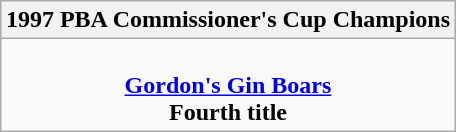<table class=wikitable style="text-align:center; margin:auto">
<tr>
<th>1997 PBA Commissioner's Cup Champions</th>
</tr>
<tr>
<td><br> <strong><a href='#'>Gordon's Gin Boars</a></strong> <br> <strong>Fourth title</strong></td>
</tr>
</table>
